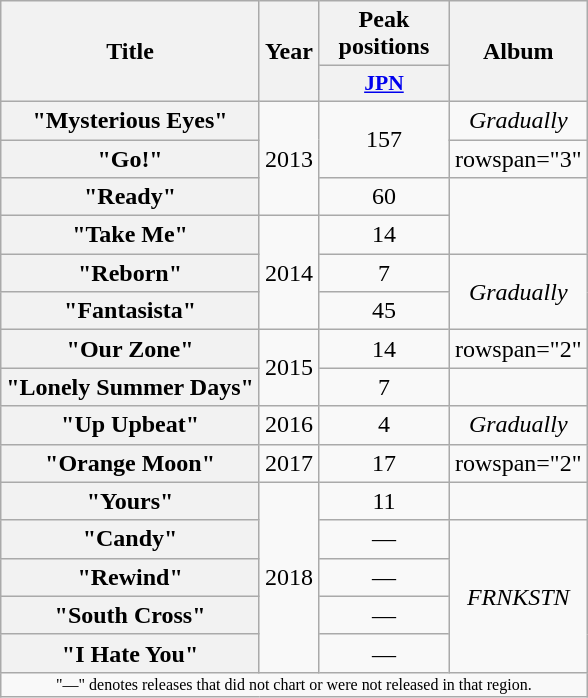<table class="wikitable plainrowheaders" style="text-align:center;">
<tr>
<th scope="col" rowspan="2">Title</th>
<th scope="col" rowspan="2">Year</th>
<th scope="col" colspan="1" style="width:5em;">Peak positions</th>
<th scope="col" rowspan="2">Album</th>
</tr>
<tr>
<th scope="col" style="width:3em;font-size:90%;"><a href='#'>JPN</a><br></th>
</tr>
<tr>
<th scope="row">"Mysterious Eyes"</th>
<td rowspan="3">2013</td>
<td rowspan="2">157</td>
<td><em>Gradually</em></td>
</tr>
<tr>
<th scope="row">"Go!"</th>
<td>rowspan="3" </td>
</tr>
<tr>
<th scope="row">"Ready"</th>
<td>60</td>
</tr>
<tr>
<th scope="row">"Take Me"</th>
<td rowspan="3">2014</td>
<td>14</td>
</tr>
<tr>
<th scope="row">"Reborn"</th>
<td>7</td>
<td rowspan="2"><em>Gradually</em></td>
</tr>
<tr>
<th scope="row">"Fantasista"</th>
<td>45</td>
</tr>
<tr>
<th scope="row">"Our Zone"</th>
<td rowspan="2">2015</td>
<td>14</td>
<td>rowspan="2" </td>
</tr>
<tr>
<th scope="row">"Lonely Summer Days"</th>
<td>7</td>
</tr>
<tr>
<th scope="row">"Up Upbeat"</th>
<td>2016</td>
<td>4</td>
<td><em>Gradually</em></td>
</tr>
<tr>
<th scope="row">"Orange Moon"</th>
<td>2017</td>
<td>17</td>
<td>rowspan="2" </td>
</tr>
<tr>
<th scope="row">"Yours"</th>
<td rowspan="5">2018</td>
<td>11</td>
</tr>
<tr>
<th scope="row">"Candy"</th>
<td>—</td>
<td rowspan="4"><em>FRNKSTN</em></td>
</tr>
<tr>
<th scope="row">"Rewind"</th>
<td>—</td>
</tr>
<tr>
<th scope="row">"South Cross"</th>
<td>—</td>
</tr>
<tr>
<th scope="row">"I Hate You"</th>
<td>—</td>
</tr>
<tr>
<td colspan="7" style="font-size:8pt">"—" denotes releases that did not chart or were not released in that region.</td>
</tr>
</table>
